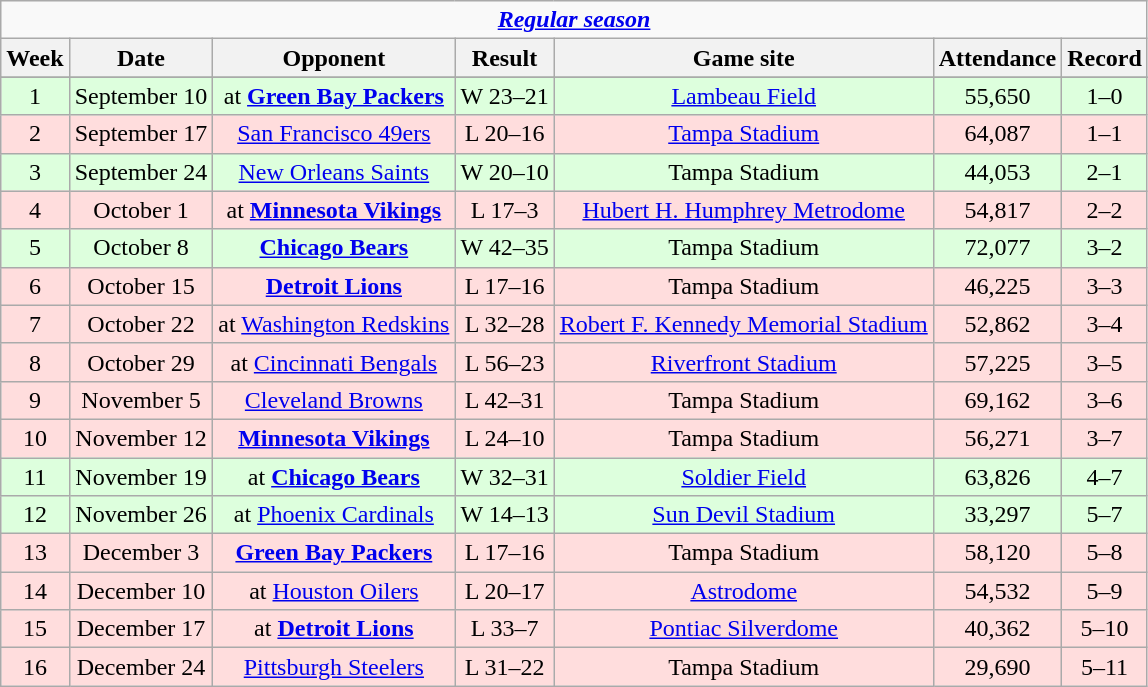<table class="wikitable">
<tr>
<td colSpan=9 align="center"><strong><em><a href='#'>Regular season</a></em></strong></td>
</tr>
<tr>
<th>Week</th>
<th>Date</th>
<th>Opponent</th>
<th>Result</th>
<th>Game site</th>
<th>Attendance</th>
<th>Record</th>
</tr>
<tr style="background: #ccffcc;" align="center">
</tr>
<tr style="background: #ddffdd;" align="center">
<td>1</td>
<td>September 10</td>
<td>at <strong><a href='#'>Green Bay Packers</a></strong></td>
<td>W 23–21</td>
<td><a href='#'>Lambeau Field</a></td>
<td>55,650</td>
<td>1–0</td>
</tr>
<tr style="background: #ffdddd;" align="center">
<td>2</td>
<td>September 17</td>
<td><a href='#'>San Francisco 49ers</a></td>
<td>L 20–16</td>
<td><a href='#'>Tampa Stadium</a></td>
<td>64,087</td>
<td>1–1</td>
</tr>
<tr style="background: #ddffdd;" align="center">
<td>3</td>
<td>September 24</td>
<td><a href='#'>New Orleans Saints</a></td>
<td>W 20–10</td>
<td>Tampa Stadium</td>
<td>44,053</td>
<td>2–1</td>
</tr>
<tr style="background: #ffdddd;" align="center">
<td>4</td>
<td>October 1</td>
<td>at <strong><a href='#'>Minnesota Vikings</a></strong></td>
<td>L 17–3</td>
<td><a href='#'>Hubert H. Humphrey Metrodome</a></td>
<td>54,817</td>
<td>2–2</td>
</tr>
<tr style="background: #ddffdd;" align="center">
<td>5</td>
<td>October 8</td>
<td><strong><a href='#'>Chicago Bears</a></strong></td>
<td>W 42–35</td>
<td>Tampa Stadium</td>
<td>72,077</td>
<td>3–2</td>
</tr>
<tr style="background: #ffdddd;" align="center">
<td>6</td>
<td>October 15</td>
<td><strong><a href='#'>Detroit Lions</a></strong></td>
<td>L 17–16</td>
<td>Tampa Stadium</td>
<td>46,225</td>
<td>3–3</td>
</tr>
<tr style="background: #ffdddd;" align="center">
<td>7</td>
<td>October 22</td>
<td>at <a href='#'>Washington Redskins</a></td>
<td>L 32–28</td>
<td><a href='#'>Robert F. Kennedy Memorial Stadium</a></td>
<td>52,862</td>
<td>3–4</td>
</tr>
<tr style="background: #ffdddd;" align="center">
<td>8</td>
<td>October 29</td>
<td>at <a href='#'>Cincinnati Bengals</a></td>
<td>L 56–23</td>
<td><a href='#'>Riverfront Stadium</a></td>
<td>57,225</td>
<td>3–5</td>
</tr>
<tr style="background: #ffdddd;" align="center">
<td>9</td>
<td>November 5</td>
<td><a href='#'>Cleveland Browns</a></td>
<td>L 42–31</td>
<td>Tampa Stadium</td>
<td>69,162</td>
<td>3–6</td>
</tr>
<tr style="background: #ffdddd;" align="center">
<td>10</td>
<td>November 12</td>
<td><strong><a href='#'>Minnesota Vikings</a></strong></td>
<td>L 24–10</td>
<td>Tampa Stadium</td>
<td>56,271</td>
<td>3–7</td>
</tr>
<tr style="background: #ddffdd;" align="center">
<td>11</td>
<td>November 19</td>
<td>at <strong><a href='#'>Chicago Bears</a></strong></td>
<td>W 32–31</td>
<td><a href='#'>Soldier Field</a></td>
<td>63,826</td>
<td>4–7</td>
</tr>
<tr style="background: #ddffdd;" align="center">
<td>12</td>
<td>November 26</td>
<td>at <a href='#'>Phoenix Cardinals</a></td>
<td>W 14–13</td>
<td><a href='#'>Sun Devil Stadium</a></td>
<td>33,297</td>
<td>5–7</td>
</tr>
<tr style="background: #ffdddd;" align="center">
<td>13</td>
<td>December 3</td>
<td><strong><a href='#'>Green Bay Packers</a></strong></td>
<td>L 17–16</td>
<td>Tampa Stadium</td>
<td>58,120</td>
<td>5–8</td>
</tr>
<tr style="background: #ffdddd;" align="center">
<td>14</td>
<td>December 10</td>
<td>at <a href='#'>Houston Oilers</a></td>
<td>L 20–17</td>
<td><a href='#'>Astrodome</a></td>
<td>54,532</td>
<td>5–9</td>
</tr>
<tr style="background: #ffdddd;" align="center">
<td>15</td>
<td>December 17</td>
<td>at <strong><a href='#'>Detroit Lions</a></strong></td>
<td>L 33–7</td>
<td><a href='#'>Pontiac Silverdome</a></td>
<td>40,362</td>
<td>5–10</td>
</tr>
<tr style="background: #ffdddd;" align="center">
<td>16</td>
<td>December 24</td>
<td><a href='#'>Pittsburgh Steelers</a></td>
<td>L 31–22</td>
<td>Tampa Stadium</td>
<td>29,690</td>
<td>5–11</td>
</tr>
</table>
